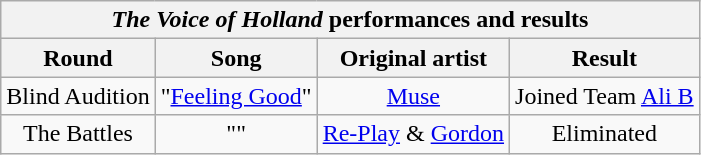<table class="wikitable collapsible" style="text-align:center;">
<tr>
<th colspan="4"><em>The Voice of Holland</em> performances and results</th>
</tr>
<tr>
<th scope="col">Round</th>
<th scope="col">Song</th>
<th scope="col">Original artist</th>
<th scope="col">Result</th>
</tr>
<tr>
<td>Blind Audition</td>
<td>"<a href='#'>Feeling Good</a>"</td>
<td><a href='#'>Muse</a></td>
<td>Joined Team <a href='#'>Ali B</a></td>
</tr>
<tr>
<td>The Battles</td>
<td>""</td>
<td><a href='#'>Re-Play</a> & <a href='#'>Gordon</a></td>
<td>Eliminated</td>
</tr>
</table>
